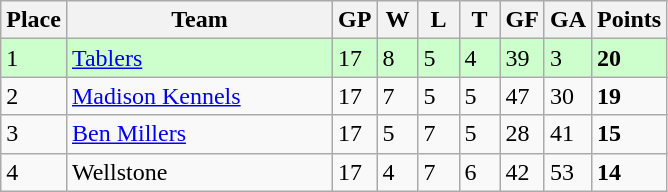<table class="wikitable">
<tr>
<th>Place</th>
<th width="170">Team</th>
<th width="20">GP</th>
<th width="20">W</th>
<th width="20">L</th>
<th width="20">T</th>
<th width="20">GF</th>
<th width="20">GA</th>
<th>Points</th>
</tr>
<tr bgcolor=#ccffcc>
<td>1</td>
<td><a href='#'>Tablers</a></td>
<td>17</td>
<td>8</td>
<td>5</td>
<td>4</td>
<td>39</td>
<td>3</td>
<td><strong>20</strong></td>
</tr>
<tr>
<td>2</td>
<td><a href='#'>Madison Kennels</a></td>
<td>17</td>
<td>7</td>
<td>5</td>
<td>5</td>
<td>47</td>
<td>30</td>
<td><strong>19</strong></td>
</tr>
<tr>
<td>3</td>
<td><a href='#'>Ben Millers</a></td>
<td>17</td>
<td>5</td>
<td>7</td>
<td>5</td>
<td>28</td>
<td>41</td>
<td><strong>15</strong></td>
</tr>
<tr>
<td>4</td>
<td>Wellstone</td>
<td>17</td>
<td>4</td>
<td>7</td>
<td>6</td>
<td>42</td>
<td>53</td>
<td><strong>14</strong></td>
</tr>
</table>
